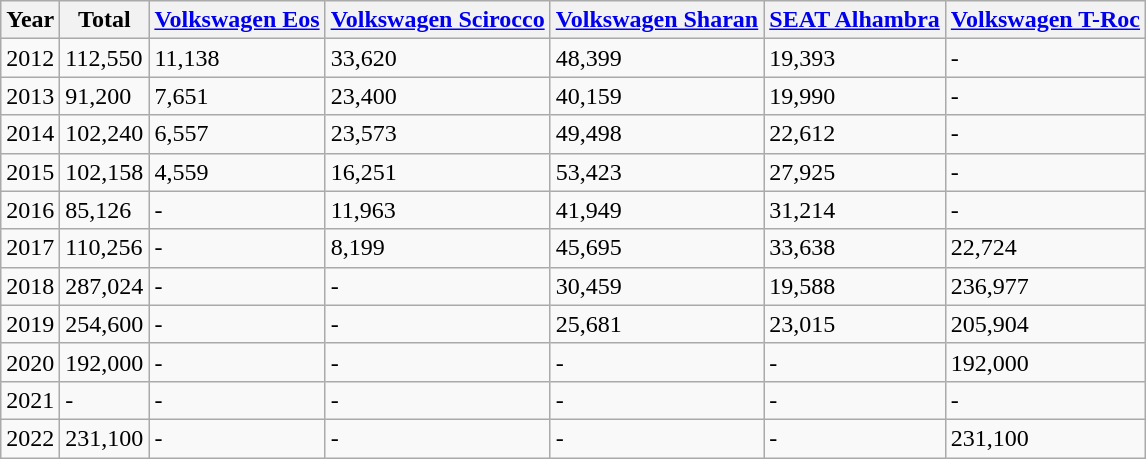<table class="wikitable">
<tr>
<th>Year</th>
<th>Total</th>
<th><a href='#'>Volkswagen Eos</a></th>
<th><a href='#'>Volkswagen Scirocco</a></th>
<th><a href='#'>Volkswagen Sharan</a></th>
<th><a href='#'>SEAT Alhambra</a></th>
<th><a href='#'>Volkswagen T-Roc</a></th>
</tr>
<tr>
<td>2012</td>
<td>112,550</td>
<td>11,138</td>
<td>33,620</td>
<td>48,399</td>
<td>19,393</td>
<td>-</td>
</tr>
<tr>
<td>2013</td>
<td>91,200</td>
<td>7,651</td>
<td>23,400</td>
<td>40,159</td>
<td>19,990</td>
<td>-</td>
</tr>
<tr>
<td>2014</td>
<td>102,240</td>
<td>6,557</td>
<td>23,573</td>
<td>49,498</td>
<td>22,612</td>
<td>-</td>
</tr>
<tr>
<td>2015</td>
<td>102,158</td>
<td>4,559</td>
<td>16,251</td>
<td>53,423</td>
<td>27,925</td>
<td>-</td>
</tr>
<tr>
<td>2016</td>
<td>85,126</td>
<td>-</td>
<td>11,963</td>
<td>41,949</td>
<td>31,214</td>
<td>-</td>
</tr>
<tr>
<td>2017</td>
<td>110,256</td>
<td>-</td>
<td>8,199</td>
<td>45,695</td>
<td>33,638</td>
<td>22,724</td>
</tr>
<tr>
<td>2018</td>
<td>287,024</td>
<td>-</td>
<td>-</td>
<td>30,459</td>
<td>19,588</td>
<td>236,977</td>
</tr>
<tr>
<td>2019</td>
<td>254,600</td>
<td>-</td>
<td>-</td>
<td>25,681</td>
<td>23,015</td>
<td>205,904</td>
</tr>
<tr>
<td>2020</td>
<td>192,000</td>
<td>-</td>
<td>-</td>
<td>-</td>
<td>-</td>
<td>192,000</td>
</tr>
<tr>
<td>2021</td>
<td>-</td>
<td>-</td>
<td>-</td>
<td>-</td>
<td>-</td>
<td>-</td>
</tr>
<tr>
<td>2022</td>
<td>231,100</td>
<td>-</td>
<td>-</td>
<td>-</td>
<td>-</td>
<td>231,100</td>
</tr>
</table>
